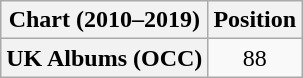<table class="wikitable plainrowheaders" style="text-align:center">
<tr>
<th scope="col">Chart (2010–2019)</th>
<th scope="col">Position</th>
</tr>
<tr>
<th scope="row">UK Albums (OCC)</th>
<td>88</td>
</tr>
</table>
